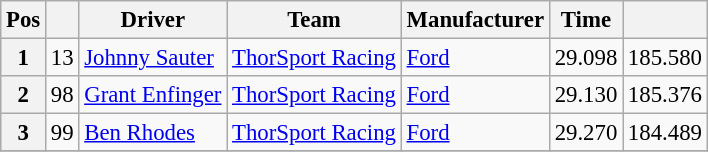<table class="wikitable" style="font-size:95%">
<tr>
<th>Pos</th>
<th></th>
<th>Driver</th>
<th>Team</th>
<th>Manufacturer</th>
<th>Time</th>
<th></th>
</tr>
<tr>
<th>1</th>
<td>13</td>
<td><a href='#'>Johnny Sauter</a></td>
<td><a href='#'>ThorSport Racing</a></td>
<td><a href='#'>Ford</a></td>
<td>29.098</td>
<td>185.580</td>
</tr>
<tr>
<th>2</th>
<td>98</td>
<td><a href='#'>Grant Enfinger</a></td>
<td><a href='#'>ThorSport Racing</a></td>
<td><a href='#'>Ford</a></td>
<td>29.130</td>
<td>185.376</td>
</tr>
<tr>
<th>3</th>
<td>99</td>
<td><a href='#'>Ben Rhodes</a></td>
<td><a href='#'>ThorSport Racing</a></td>
<td><a href='#'>Ford</a></td>
<td>29.270</td>
<td>184.489</td>
</tr>
<tr>
</tr>
</table>
